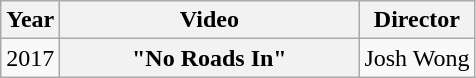<table class="wikitable plainrowheaders">
<tr>
<th>Year</th>
<th style="width:12em;">Video</th>
<th>Director</th>
</tr>
<tr>
<td>2017</td>
<th scope="row">"No Roads In"</th>
<td>Josh Wong</td>
</tr>
</table>
